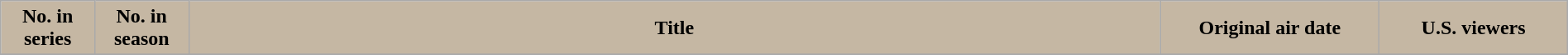<table class="wikitable plainrowheaders" style="width:100%;">
<tr>
<th scope="col" style="background-color: #C5B7A3; color:black; width:6%;">No. in<br>series</th>
<th scope="col" style="background-color: #C5B7A3; color:black; width:6%;">No. in<br>season</th>
<th scope="col" style="background-color: #C5B7A3; color:black; width:62%;">Title</th>
<th scope="col" style="background-color: #C5B7A3; color:black; width:14%;">Original air date</th>
<th scope="col" style="background-color: #C5B7A3; color:black; width:12%;">U.S. viewers</th>
</tr>
<tr>
</tr>
</table>
